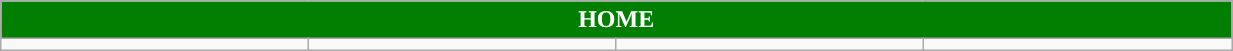<table class="wikitable collapsible collapsed" style="width:65%">
<tr>
<th colspan=16 ! style="color:white; background:#007F00">HOME</th>
</tr>
<tr>
<td></td>
<td></td>
<td></td>
<td></td>
</tr>
</table>
